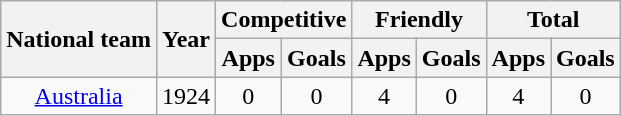<table class="wikitable" style="text-align:center">
<tr>
<th rowspan="2">National team</th>
<th rowspan="2">Year</th>
<th colspan="2">Competitive</th>
<th colspan="2">Friendly</th>
<th colspan="2">Total</th>
</tr>
<tr>
<th>Apps</th>
<th>Goals</th>
<th>Apps</th>
<th>Goals</th>
<th>Apps</th>
<th>Goals</th>
</tr>
<tr>
<td rowspan="2"><a href='#'>Australia</a></td>
<td>1924</td>
<td>0</td>
<td>0</td>
<td>4</td>
<td>0</td>
<td>4</td>
<td>0</td>
</tr>
</table>
